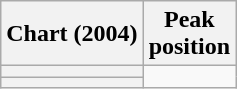<table class="wikitable">
<tr>
<th>Chart (2004)</th>
<th>Peak<br>position</th>
</tr>
<tr>
<th></th>
</tr>
<tr>
<th></th>
</tr>
</table>
